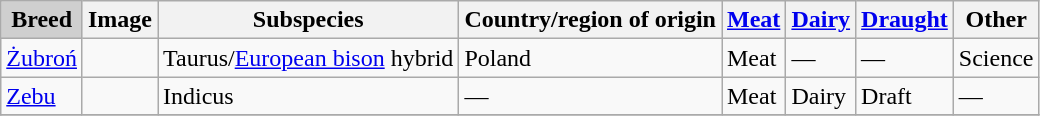<table class="wikitable sortable">
<tr>
<th style="background-color:#cfcfcf;">Breed</th>
<th>Image</th>
<th>Subspecies</th>
<th>Country/region of origin</th>
<th><a href='#'>Meat</a></th>
<th><a href='#'>Dairy</a></th>
<th><a href='#'>Draught</a></th>
<th>Other</th>
</tr>
<tr>
<td><a href='#'>Żubroń</a></td>
<td></td>
<td>Taurus/<a href='#'>European bison</a> hybrid</td>
<td>Poland</td>
<td>Meat</td>
<td>—</td>
<td>—</td>
<td>Science</td>
</tr>
<tr>
<td><a href='#'>Zebu</a></td>
<td></td>
<td>Indicus</td>
<td>—</td>
<td>Meat</td>
<td>Dairy</td>
<td>Draft</td>
<td>—</td>
</tr>
<tr class="sortbottom">
</tr>
</table>
